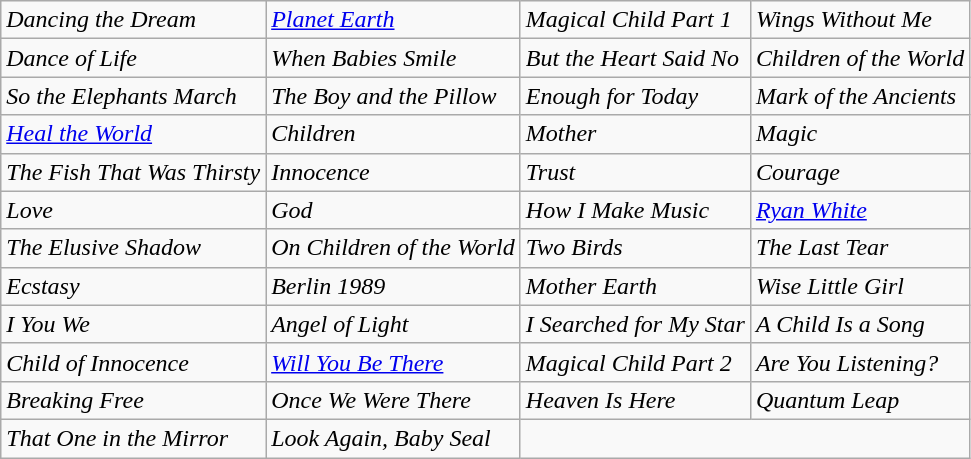<table class="wikitable">
<tr>
<td><em>Dancing the Dream</em></td>
<td><em><a href='#'>Planet Earth</a></em></td>
<td><em>Magical Child Part 1</em></td>
<td><em>Wings Without Me</em></td>
</tr>
<tr>
<td><em>Dance of Life</em></td>
<td><em>When Babies Smile</em></td>
<td><em>But the Heart Said No</em></td>
<td><em>Children of the World</em></td>
</tr>
<tr>
<td><em>So the Elephants March</em></td>
<td><em>The Boy and the Pillow</em></td>
<td><em>Enough for Today</em></td>
<td><em>Mark of the Ancients</em></td>
</tr>
<tr>
<td><em><a href='#'>Heal the World</a></em></td>
<td><em>Children</em></td>
<td><em>Mother</em></td>
<td><em>Magic</em></td>
</tr>
<tr>
<td><em>The Fish That Was Thirsty</em></td>
<td><em>Innocence</em></td>
<td><em>Trust</em></td>
<td><em>Courage</em></td>
</tr>
<tr>
<td><em>Love</em></td>
<td><em>God</em></td>
<td><em>How I Make Music</em></td>
<td><em><a href='#'>Ryan White</a></em></td>
</tr>
<tr>
<td><em>The Elusive Shadow</em></td>
<td><em>On Children of the World</em></td>
<td><em>Two Birds</em></td>
<td><em>The Last Tear</em></td>
</tr>
<tr>
<td><em>Ecstasy</em></td>
<td><em>Berlin 1989</em></td>
<td><em>Mother Earth</em></td>
<td><em>Wise Little Girl</em></td>
</tr>
<tr>
<td><em>I You We</em></td>
<td><em>Angel of Light</em></td>
<td><em>I Searched for My Star</em></td>
<td><em>A Child Is a Song</em></td>
</tr>
<tr>
<td><em>Child of Innocence</em></td>
<td><em><a href='#'>Will You Be There</a></em></td>
<td><em>Magical Child Part 2</em></td>
<td><em>Are You Listening?</em></td>
</tr>
<tr>
<td><em>Breaking Free</em></td>
<td><em>Once We Were There</em></td>
<td><em>Heaven Is Here</em></td>
<td><em>Quantum Leap</em></td>
</tr>
<tr>
<td><em>That One in the Mirror</em></td>
<td><em>Look Again, Baby Seal</em></td>
</tr>
</table>
